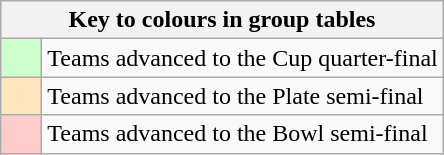<table class="wikitable" style="text-align: center;">
<tr>
<th colspan=2>Key to colours in group tables</th>
</tr>
<tr>
<td style="background:#ccffcc; width:20px;"></td>
<td align=left>Teams advanced to the Cup quarter-final</td>
</tr>
<tr>
<td style="background:#ffe6bd; width:20px;"></td>
<td align=left>Teams advanced to the Plate semi-final</td>
</tr>
<tr>
<td style="background:#fcc; width:20px;"></td>
<td align=left>Teams advanced to the Bowl semi-final</td>
</tr>
</table>
